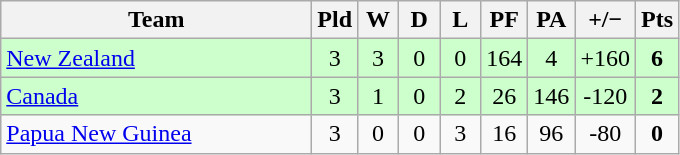<table class="wikitable" style="text-align:center">
<tr>
<th width="200">Team</th>
<th width="20">Pld</th>
<th width="20">W</th>
<th width="20">D</th>
<th width="20">L</th>
<th width="20">PF</th>
<th width="20">PA</th>
<th width="32">+/−</th>
<th width="20">Pts</th>
</tr>
<tr style="background:#cfc">
<td style="text-align:left;"> <a href='#'>New Zealand</a></td>
<td>3</td>
<td>3</td>
<td>0</td>
<td>0</td>
<td>164</td>
<td>4</td>
<td>+160</td>
<td><strong>6</strong></td>
</tr>
<tr style="background:#cfc">
<td style="text-align:left;"> <a href='#'>Canada</a></td>
<td>3</td>
<td>1</td>
<td>0</td>
<td>2</td>
<td>26</td>
<td>146</td>
<td>-120</td>
<td><strong>2</strong></td>
</tr>
<tr>
<td style="text-align:left;"> <a href='#'>Papua New Guinea</a></td>
<td>3</td>
<td>0</td>
<td>0</td>
<td>3</td>
<td>16</td>
<td>96</td>
<td>-80</td>
<td><strong>0</strong></td>
</tr>
</table>
